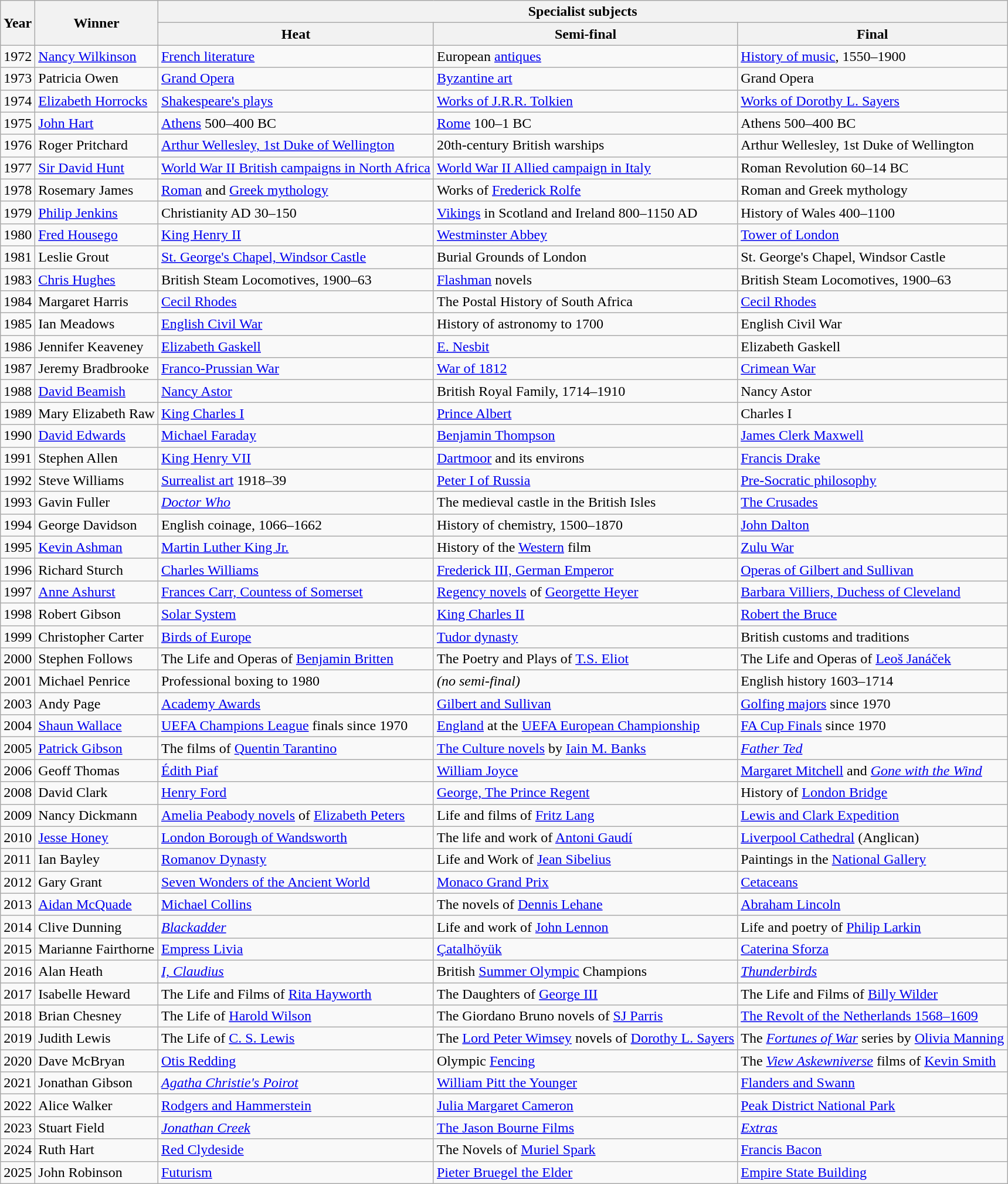<table class="wikitable">
<tr>
<th rowspan="2">Year</th>
<th rowspan="2">Winner</th>
<th colspan="3">Specialist subjects</th>
</tr>
<tr>
<th>Heat</th>
<th>Semi-final</th>
<th>Final</th>
</tr>
<tr>
<td>1972</td>
<td><a href='#'>Nancy Wilkinson</a></td>
<td><a href='#'>French literature</a></td>
<td>European <a href='#'>antiques</a></td>
<td><a href='#'>History of music</a>, 1550–1900</td>
</tr>
<tr>
<td>1973</td>
<td>Patricia Owen</td>
<td><a href='#'>Grand Opera</a></td>
<td><a href='#'>Byzantine art</a></td>
<td>Grand Opera</td>
</tr>
<tr>
<td>1974</td>
<td><a href='#'>Elizabeth Horrocks</a></td>
<td><a href='#'>Shakespeare's plays</a></td>
<td><a href='#'>Works of J.R.R. Tolkien</a></td>
<td><a href='#'>Works of Dorothy L. Sayers</a></td>
</tr>
<tr>
<td>1975</td>
<td><a href='#'>John Hart</a></td>
<td><a href='#'>Athens</a> 500–400 BC</td>
<td><a href='#'>Rome</a> 100–1 BC</td>
<td>Athens 500–400 BC</td>
</tr>
<tr>
<td>1976</td>
<td>Roger Pritchard</td>
<td><a href='#'>Arthur Wellesley, 1st Duke of Wellington</a></td>
<td>20th-century British warships</td>
<td>Arthur Wellesley, 1st Duke of Wellington</td>
</tr>
<tr>
<td>1977</td>
<td><a href='#'>Sir David Hunt</a></td>
<td><a href='#'>World War II British campaigns in North Africa</a></td>
<td><a href='#'>World War II Allied campaign in Italy</a></td>
<td>Roman Revolution 60–14 BC</td>
</tr>
<tr>
<td>1978</td>
<td>Rosemary James</td>
<td><a href='#'>Roman</a> and <a href='#'>Greek mythology</a></td>
<td>Works of <a href='#'>Frederick Rolfe</a></td>
<td>Roman and Greek mythology</td>
</tr>
<tr>
<td>1979</td>
<td><a href='#'>Philip Jenkins</a></td>
<td>Christianity AD 30–150</td>
<td><a href='#'>Vikings</a> in Scotland and Ireland 800–1150 AD</td>
<td>History of Wales 400–1100</td>
</tr>
<tr>
<td>1980</td>
<td><a href='#'>Fred Housego</a></td>
<td><a href='#'>King Henry II</a></td>
<td><a href='#'>Westminster Abbey</a></td>
<td><a href='#'>Tower of London</a></td>
</tr>
<tr>
<td>1981</td>
<td>Leslie Grout</td>
<td><a href='#'>St. George's Chapel, Windsor Castle</a></td>
<td>Burial Grounds of London</td>
<td>St. George's Chapel, Windsor Castle</td>
</tr>
<tr>
<td>1983</td>
<td><a href='#'>Chris Hughes</a></td>
<td>British Steam Locomotives, 1900–63</td>
<td><a href='#'>Flashman</a> novels</td>
<td>British Steam Locomotives, 1900–63</td>
</tr>
<tr>
<td>1984</td>
<td>Margaret Harris</td>
<td><a href='#'>Cecil Rhodes</a></td>
<td>The Postal History of South Africa</td>
<td><a href='#'>Cecil Rhodes</a></td>
</tr>
<tr>
<td>1985</td>
<td>Ian Meadows</td>
<td><a href='#'>English Civil War</a></td>
<td>History of astronomy to 1700</td>
<td>English Civil War</td>
</tr>
<tr>
<td>1986</td>
<td>Jennifer Keaveney</td>
<td><a href='#'>Elizabeth Gaskell</a></td>
<td><a href='#'>E. Nesbit</a></td>
<td>Elizabeth Gaskell</td>
</tr>
<tr>
<td>1987</td>
<td>Jeremy Bradbrooke</td>
<td><a href='#'>Franco-Prussian War</a></td>
<td><a href='#'>War of 1812</a></td>
<td><a href='#'>Crimean War</a></td>
</tr>
<tr>
<td>1988</td>
<td><a href='#'>David Beamish</a></td>
<td><a href='#'>Nancy Astor</a></td>
<td>British Royal Family, 1714–1910</td>
<td>Nancy Astor</td>
</tr>
<tr>
<td>1989</td>
<td>Mary Elizabeth Raw</td>
<td><a href='#'>King Charles I</a></td>
<td><a href='#'>Prince Albert</a></td>
<td>Charles I</td>
</tr>
<tr>
<td>1990</td>
<td><a href='#'>David Edwards</a></td>
<td><a href='#'>Michael Faraday</a></td>
<td><a href='#'>Benjamin Thompson</a></td>
<td><a href='#'>James Clerk Maxwell</a></td>
</tr>
<tr>
<td>1991</td>
<td>Stephen Allen</td>
<td><a href='#'>King Henry VII</a></td>
<td><a href='#'>Dartmoor</a> and its environs</td>
<td><a href='#'>Francis Drake</a></td>
</tr>
<tr>
<td>1992</td>
<td>Steve Williams</td>
<td><a href='#'>Surrealist art</a> 1918–39</td>
<td><a href='#'>Peter I of Russia</a></td>
<td><a href='#'>Pre-Socratic philosophy</a></td>
</tr>
<tr>
<td>1993</td>
<td>Gavin Fuller</td>
<td><em><a href='#'>Doctor Who</a></em></td>
<td>The medieval castle in the British Isles</td>
<td><a href='#'>The Crusades</a></td>
</tr>
<tr>
<td>1994</td>
<td>George Davidson</td>
<td>English coinage, 1066–1662</td>
<td>History of chemistry, 1500–1870</td>
<td><a href='#'>John Dalton</a></td>
</tr>
<tr>
<td>1995</td>
<td><a href='#'>Kevin Ashman</a></td>
<td><a href='#'>Martin Luther King Jr.</a></td>
<td>History of the <a href='#'>Western</a> film</td>
<td><a href='#'>Zulu War</a></td>
</tr>
<tr>
<td>1996</td>
<td>Richard Sturch</td>
<td><a href='#'>Charles Williams</a></td>
<td><a href='#'>Frederick III, German Emperor</a></td>
<td><a href='#'>Operas of Gilbert and Sullivan</a></td>
</tr>
<tr>
<td>1997</td>
<td><a href='#'>Anne Ashurst</a></td>
<td><a href='#'>Frances Carr, Countess of Somerset</a></td>
<td><a href='#'>Regency novels</a> of <a href='#'>Georgette Heyer</a></td>
<td><a href='#'>Barbara Villiers, Duchess of Cleveland</a></td>
</tr>
<tr>
<td>1998</td>
<td>Robert Gibson</td>
<td><a href='#'>Solar System</a></td>
<td><a href='#'>King Charles II</a></td>
<td><a href='#'>Robert the Bruce</a></td>
</tr>
<tr>
<td>1999</td>
<td>Christopher Carter</td>
<td><a href='#'>Birds of Europe</a></td>
<td><a href='#'>Tudor dynasty</a></td>
<td>British customs and traditions</td>
</tr>
<tr>
<td>2000</td>
<td>Stephen Follows</td>
<td>The Life and Operas of <a href='#'>Benjamin Britten</a></td>
<td>The Poetry and Plays of <a href='#'>T.S. Eliot</a></td>
<td>The Life and Operas of <a href='#'>Leoš Janáček</a></td>
</tr>
<tr>
<td>2001</td>
<td>Michael Penrice</td>
<td>Professional boxing to 1980</td>
<td><em>(no semi-final)</em></td>
<td>English history 1603–1714</td>
</tr>
<tr>
<td>2003</td>
<td>Andy Page</td>
<td><a href='#'>Academy Awards</a></td>
<td><a href='#'>Gilbert and Sullivan</a></td>
<td><a href='#'>Golfing majors</a> since 1970</td>
</tr>
<tr>
<td>2004</td>
<td><a href='#'>Shaun Wallace</a></td>
<td><a href='#'>UEFA Champions League</a> finals since 1970</td>
<td><a href='#'>England</a> at the <a href='#'>UEFA European Championship</a></td>
<td><a href='#'>FA Cup Finals</a> since 1970</td>
</tr>
<tr>
<td>2005</td>
<td><a href='#'>Patrick Gibson</a></td>
<td>The films of <a href='#'>Quentin Tarantino</a></td>
<td><a href='#'>The Culture novels</a> by <a href='#'>Iain M. Banks</a></td>
<td><em><a href='#'>Father Ted</a></em></td>
</tr>
<tr>
<td>2006</td>
<td>Geoff Thomas</td>
<td><a href='#'>Édith Piaf</a></td>
<td><a href='#'>William Joyce</a></td>
<td><a href='#'>Margaret Mitchell</a> and <em><a href='#'>Gone with the Wind</a></em></td>
</tr>
<tr>
<td>2008</td>
<td>David Clark</td>
<td><a href='#'>Henry Ford</a></td>
<td><a href='#'>George, The Prince Regent</a></td>
<td>History of <a href='#'>London Bridge</a></td>
</tr>
<tr>
<td>2009</td>
<td>Nancy Dickmann</td>
<td><a href='#'>Amelia Peabody novels</a> of <a href='#'>Elizabeth Peters</a></td>
<td>Life and films of <a href='#'>Fritz Lang</a></td>
<td><a href='#'>Lewis and Clark Expedition</a></td>
</tr>
<tr>
<td>2010</td>
<td><a href='#'>Jesse Honey</a></td>
<td><a href='#'>London Borough of Wandsworth</a></td>
<td>The life and work of <a href='#'>Antoni Gaudí</a></td>
<td><a href='#'>Liverpool Cathedral</a> (Anglican)</td>
</tr>
<tr>
<td>2011</td>
<td>Ian Bayley</td>
<td><a href='#'>Romanov Dynasty</a></td>
<td>Life and Work of <a href='#'>Jean Sibelius</a></td>
<td>Paintings in the <a href='#'>National Gallery</a></td>
</tr>
<tr>
<td>2012</td>
<td>Gary Grant</td>
<td><a href='#'>Seven Wonders of the Ancient World</a></td>
<td><a href='#'>Monaco Grand Prix</a></td>
<td><a href='#'>Cetaceans</a></td>
</tr>
<tr>
<td>2013</td>
<td><a href='#'>Aidan McQuade</a></td>
<td><a href='#'>Michael Collins</a></td>
<td>The novels of <a href='#'>Dennis Lehane</a></td>
<td><a href='#'>Abraham Lincoln</a></td>
</tr>
<tr>
<td>2014</td>
<td>Clive Dunning</td>
<td><em><a href='#'>Blackadder</a></em></td>
<td>Life and work of <a href='#'>John Lennon</a></td>
<td>Life and poetry of <a href='#'>Philip Larkin</a></td>
</tr>
<tr>
<td>2015</td>
<td>Marianne Fairthorne</td>
<td><a href='#'>Empress Livia</a></td>
<td><a href='#'>Çatalhöyük</a></td>
<td><a href='#'>Caterina Sforza</a></td>
</tr>
<tr>
<td>2016</td>
<td>Alan Heath</td>
<td><em><a href='#'>I, Claudius</a></em></td>
<td>British <a href='#'>Summer Olympic</a> Champions</td>
<td><em><a href='#'>Thunderbirds</a></em></td>
</tr>
<tr>
<td>2017</td>
<td>Isabelle Heward</td>
<td>The Life and Films of <a href='#'>Rita Hayworth</a></td>
<td>The Daughters of <a href='#'>George III</a></td>
<td>The Life and Films of <a href='#'>Billy Wilder</a></td>
</tr>
<tr>
<td>2018</td>
<td>Brian Chesney</td>
<td>The Life of <a href='#'>Harold Wilson</a></td>
<td>The Giordano Bruno novels of <a href='#'>SJ Parris</a></td>
<td><a href='#'>The Revolt of the Netherlands 1568–1609</a></td>
</tr>
<tr>
<td>2019</td>
<td>Judith Lewis</td>
<td>The Life of <a href='#'>C. S. Lewis</a></td>
<td>The <a href='#'>Lord Peter Wimsey</a> novels of <a href='#'>Dorothy L. Sayers</a></td>
<td>The <em><a href='#'>Fortunes of War</a></em> series by <a href='#'>Olivia Manning</a></td>
</tr>
<tr>
<td>2020</td>
<td>Dave McBryan</td>
<td><a href='#'>Otis Redding</a></td>
<td>Olympic <a href='#'>Fencing</a></td>
<td>The <em><a href='#'>View Askewniverse</a></em> films of <a href='#'>Kevin Smith</a></td>
</tr>
<tr>
<td>2021</td>
<td>Jonathan Gibson</td>
<td><em><a href='#'>Agatha Christie's Poirot</a></em></td>
<td><a href='#'>William Pitt the Younger</a></td>
<td><a href='#'>Flanders and Swann</a></td>
</tr>
<tr>
<td>2022</td>
<td>Alice Walker</td>
<td><a href='#'>Rodgers and Hammerstein</a></td>
<td><a href='#'>Julia Margaret Cameron</a></td>
<td><a href='#'>Peak District National Park</a></td>
</tr>
<tr>
<td>2023</td>
<td>Stuart Field</td>
<td><em><a href='#'>Jonathan Creek</a></em></td>
<td><a href='#'>The Jason Bourne Films</a></td>
<td><em><a href='#'>Extras</a></em></td>
</tr>
<tr>
<td>2024</td>
<td>Ruth Hart</td>
<td><a href='#'>Red Clydeside</a></td>
<td>The Novels of <a href='#'>Muriel Spark</a></td>
<td><a href='#'>Francis Bacon</a></td>
</tr>
<tr>
<td>2025</td>
<td>John Robinson</td>
<td><a href='#'>Futurism</a></td>
<td><a href='#'>Pieter Bruegel the Elder</a></td>
<td><a href='#'>Empire State Building</a></td>
</tr>
</table>
